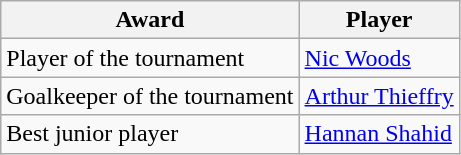<table class="wikitable">
<tr>
<th>Award</th>
<th>Player</th>
</tr>
<tr>
<td>Player of the tournament</td>
<td> <a href='#'>Nic Woods</a></td>
</tr>
<tr>
<td>Goalkeeper of the tournament</td>
<td> <a href='#'>Arthur Thieffry</a></td>
</tr>
<tr>
<td>Best junior player</td>
<td> <a href='#'>Hannan Shahid</a></td>
</tr>
</table>
